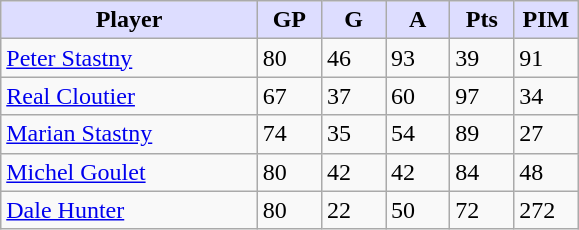<table class="wikitable">
<tr>
<th style="background:#ddf; width:40%;">Player</th>
<th style="background:#ddf; width:10%;">GP</th>
<th style="background:#ddf; width:10%;">G</th>
<th style="background:#ddf; width:10%;">A</th>
<th style="background:#ddf; width:10%;">Pts</th>
<th style="background:#ddf; width:10%;">PIM</th>
</tr>
<tr>
<td><a href='#'>Peter Stastny</a></td>
<td>80</td>
<td>46</td>
<td>93</td>
<td>39</td>
<td>91</td>
</tr>
<tr>
<td><a href='#'>Real Cloutier</a></td>
<td>67</td>
<td>37</td>
<td>60</td>
<td>97</td>
<td>34</td>
</tr>
<tr>
<td><a href='#'>Marian Stastny</a></td>
<td>74</td>
<td>35</td>
<td>54</td>
<td>89</td>
<td>27</td>
</tr>
<tr>
<td><a href='#'>Michel Goulet</a></td>
<td>80</td>
<td>42</td>
<td>42</td>
<td>84</td>
<td>48</td>
</tr>
<tr>
<td><a href='#'>Dale Hunter</a></td>
<td>80</td>
<td>22</td>
<td>50</td>
<td>72</td>
<td>272</td>
</tr>
</table>
